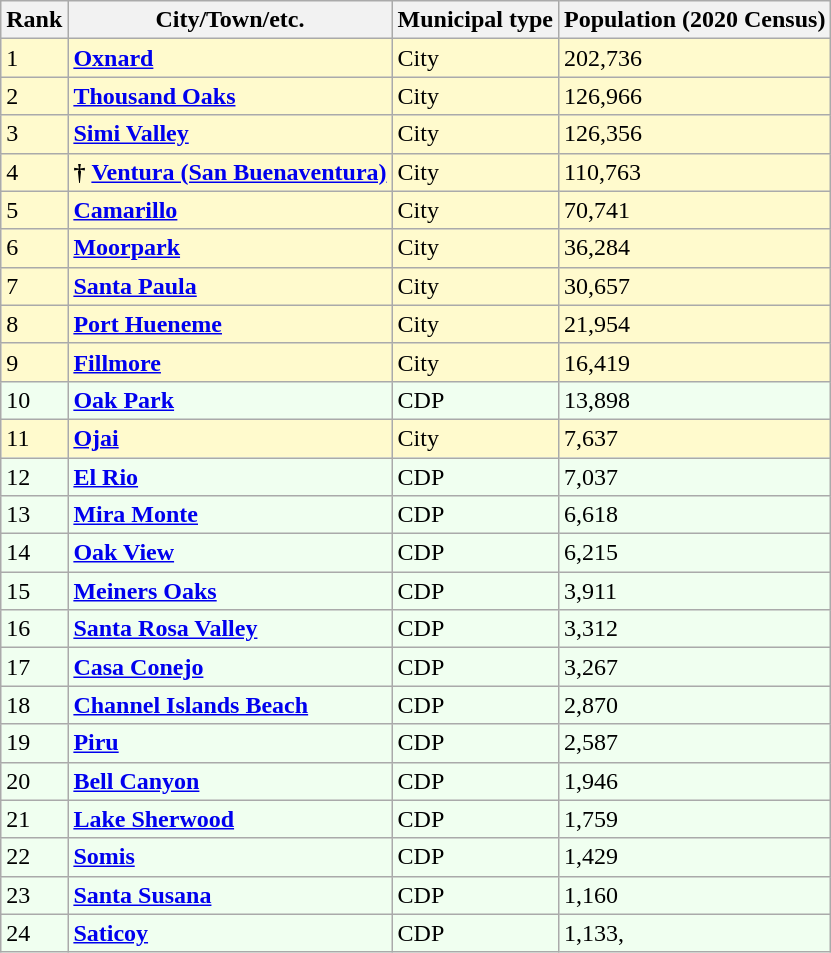<table class="wikitable sortable">
<tr>
<th>Rank</th>
<th>City/Town/etc.</th>
<th>Municipal type</th>
<th>Population (2020 Census)</th>
</tr>
<tr style="background-color:#FFFACD;">
<td>1</td>
<td><strong><a href='#'>Oxnard</a></strong></td>
<td>City</td>
<td>202,736</td>
</tr>
<tr style="background-color:#FFFACD;">
<td>2</td>
<td><strong><a href='#'>Thousand Oaks</a></strong></td>
<td>City</td>
<td>126,966</td>
</tr>
<tr style="background-color:#FFFACD;">
<td>3</td>
<td><strong><a href='#'>Simi Valley</a></strong></td>
<td>City</td>
<td>126,356</td>
</tr>
<tr style="background-color:#FFFACD;">
<td>4</td>
<td><strong>†</strong> <strong><a href='#'>Ventura (San Buenaventura)</a></strong></td>
<td>City</td>
<td>110,763</td>
</tr>
<tr style="background-color:#FFFACD;">
<td>5</td>
<td><strong><a href='#'>Camarillo</a></strong></td>
<td>City</td>
<td>70,741</td>
</tr>
<tr style="background-color:#FFFACD;">
<td>6</td>
<td><strong><a href='#'>Moorpark</a></strong></td>
<td>City</td>
<td>36,284</td>
</tr>
<tr style="background-color:#FFFACD;">
<td>7</td>
<td><strong><a href='#'>Santa Paula</a></strong></td>
<td>City</td>
<td>30,657</td>
</tr>
<tr style="background-color:#FFFACD;">
<td>8</td>
<td><strong><a href='#'>Port Hueneme</a></strong></td>
<td>City</td>
<td>21,954</td>
</tr>
<tr style="background-color:#FFFACD;">
<td>9</td>
<td><strong><a href='#'>Fillmore</a></strong></td>
<td>City</td>
<td>16,419</td>
</tr>
<tr style="background-color:#F0FFF0;">
<td>10</td>
<td><strong><a href='#'>Oak Park</a></strong></td>
<td>CDP</td>
<td>13,898</td>
</tr>
<tr style="background-color:#FFFACD;">
<td>11</td>
<td><strong><a href='#'>Ojai</a></strong></td>
<td>City</td>
<td>7,637</td>
</tr>
<tr style="background-color:#F0FFF0;">
<td>12</td>
<td><strong><a href='#'>El Rio</a></strong></td>
<td>CDP</td>
<td>7,037</td>
</tr>
<tr style="background-color:#F0FFF0;">
<td>13</td>
<td><strong><a href='#'>Mira Monte</a></strong></td>
<td>CDP</td>
<td>6,618</td>
</tr>
<tr style="background-color:#F0FFF0;">
<td>14</td>
<td><strong><a href='#'>Oak View</a></strong></td>
<td>CDP</td>
<td>6,215</td>
</tr>
<tr style="background-color:#F0FFF0;">
<td>15</td>
<td><strong><a href='#'>Meiners Oaks</a></strong></td>
<td>CDP</td>
<td>3,911</td>
</tr>
<tr style="background-color:#F0FFF0;">
<td>16</td>
<td><strong><a href='#'>Santa Rosa Valley</a></strong></td>
<td>CDP</td>
<td>3,312</td>
</tr>
<tr style="background-color:#F0FFF0;">
<td>17</td>
<td><strong><a href='#'>Casa Conejo</a></strong></td>
<td>CDP</td>
<td>3,267</td>
</tr>
<tr style="background-color:#F0FFF0;">
<td>18</td>
<td><strong><a href='#'>Channel Islands Beach</a></strong></td>
<td>CDP</td>
<td>2,870</td>
</tr>
<tr style="background-color:#F0FFF0;">
<td>19</td>
<td><strong><a href='#'>Piru</a></strong></td>
<td>CDP</td>
<td>2,587</td>
</tr>
<tr style="background-color:#F0FFF0;">
<td>20</td>
<td><strong><a href='#'>Bell Canyon</a></strong></td>
<td>CDP</td>
<td>1,946</td>
</tr>
<tr style="background-color:#F0FFF0;">
<td>21</td>
<td><strong><a href='#'>Lake Sherwood</a></strong></td>
<td>CDP</td>
<td>1,759</td>
</tr>
<tr style="background-color:#F0FFF0;">
<td>22</td>
<td><strong><a href='#'>Somis</a></strong></td>
<td>CDP</td>
<td>1,429</td>
</tr>
<tr style="background-color:#F0FFF0;">
<td>23</td>
<td><strong><a href='#'>Santa Susana</a></strong></td>
<td>CDP</td>
<td>1,160</td>
</tr>
<tr style="background-color:#F0FFF0;">
<td>24</td>
<td><strong><a href='#'>Saticoy</a></strong></td>
<td>CDP</td>
<td>1,133,</td>
</tr>
</table>
